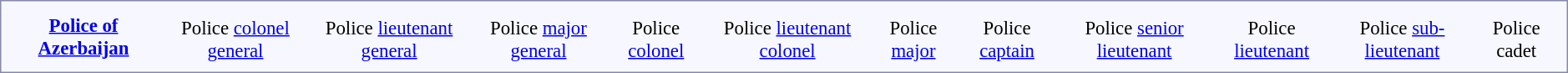<table style="border:1px solid #8888aa; background-color:#f7f8ff; padding:5px; font-size:95%; margin: 0px 12px 12px 0px;">
<tr style="text-align:center;">
<td rowspan=2> <strong><a href='#'>Police of Azerbaijan</a></strong></td>
<td colspan=4 rowspan=2></td>
<td colspan=2></td>
<td colspan=2></td>
<td colspan=2></td>
<td colspan=2></td>
<td colspan=2></td>
<td colspan=2></td>
<td colspan=2></td>
<td colspan=2></td>
<td colspan=2></td>
<td colspan=2></td>
<td colspan=12></td>
</tr>
<tr style="text-align:center;">
<td colspan=2>Police <a href='#'>colonel general</a><br></td>
<td colspan=2>Police <a href='#'>lieutenant general</a><br></td>
<td colspan=2>Police <a href='#'>major general</a><br></td>
<td colspan=2>Police <a href='#'>colonel</a><br></td>
<td colspan=2>Police <a href='#'>lieutenant colonel</a><br></td>
<td colspan=2>Police <a href='#'>major</a><br></td>
<td colspan=2>Police <a href='#'>captain</a><br></td>
<td colspan=2>Police <a href='#'>senior lieutenant</a><br></td>
<td colspan=2>Police <a href='#'>lieutenant</a><br></td>
<td colspan=2>Police <a href='#'>sub-lieutenant</a><br></td>
<td colspan=12>Police cadet<br></td>
</tr>
</table>
